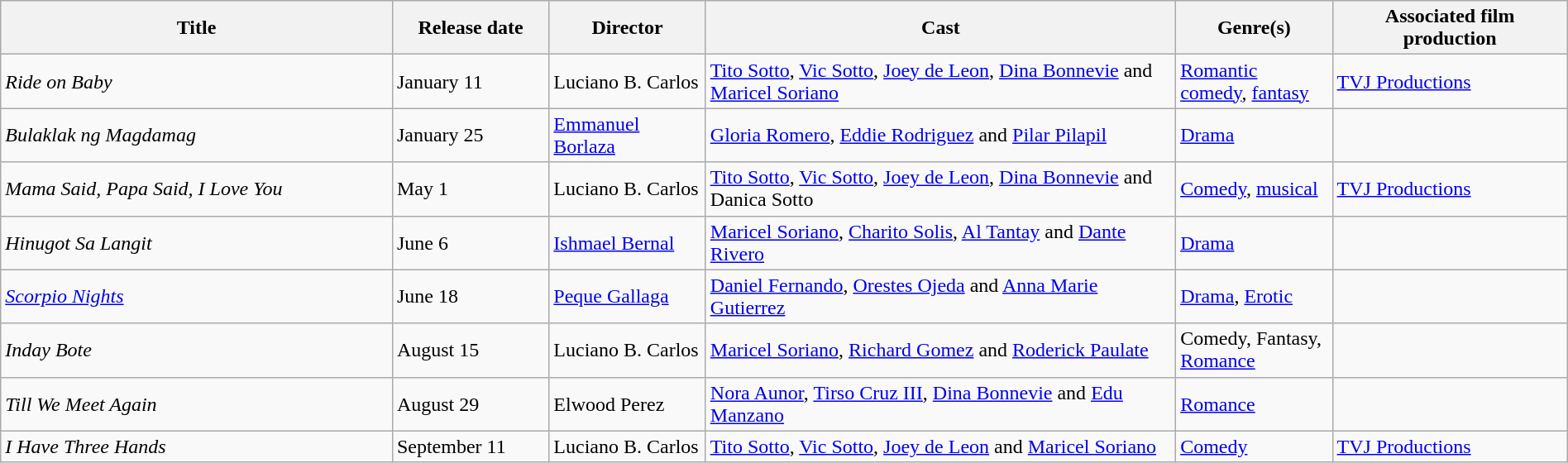<table class="wikitable" style="width:100%;">
<tr>
<th style="width:25%;">Title</th>
<th style="width:10%;">Release date</th>
<th style="width:10%;">Director</th>
<th style="width:30%;">Cast</th>
<th style="width:10%;">Genre(s)</th>
<th style="width:15%;">Associated film production</th>
</tr>
<tr>
<td><em>Ride on Baby</em></td>
<td>January 11</td>
<td>Luciano B. Carlos</td>
<td><a href='#'>Tito Sotto</a>, <a href='#'>Vic Sotto</a>, <a href='#'>Joey de Leon</a>, <a href='#'>Dina Bonnevie</a> and <a href='#'>Maricel Soriano</a></td>
<td><a href='#'>Romantic comedy</a>, <a href='#'>fantasy</a></td>
<td><a href='#'>TVJ Productions</a></td>
</tr>
<tr>
<td><em>Bulaklak ng Magdamag</em></td>
<td>January 25</td>
<td><a href='#'>Emmanuel Borlaza</a></td>
<td><a href='#'>Gloria Romero</a>, <a href='#'>Eddie Rodriguez</a> and <a href='#'>Pilar Pilapil</a></td>
<td><a href='#'>Drama</a></td>
<td></td>
</tr>
<tr>
<td><em>Mama Said, Papa Said, I Love You</em></td>
<td>May 1</td>
<td>Luciano B. Carlos</td>
<td><a href='#'>Tito Sotto</a>, <a href='#'>Vic Sotto</a>, <a href='#'>Joey de Leon</a>, <a href='#'>Dina Bonnevie</a> and Danica Sotto</td>
<td><a href='#'>Comedy</a>, <a href='#'>musical</a></td>
<td><a href='#'>TVJ Productions</a></td>
</tr>
<tr>
<td><em>Hinugot Sa Langit</em></td>
<td>June 6</td>
<td><a href='#'>Ishmael Bernal</a></td>
<td><a href='#'>Maricel Soriano</a>, <a href='#'>Charito Solis</a>, <a href='#'>Al Tantay</a> and <a href='#'>Dante Rivero</a></td>
<td><a href='#'>Drama</a></td>
<td></td>
</tr>
<tr>
<td><em><a href='#'>Scorpio Nights</a></em></td>
<td>June 18</td>
<td><a href='#'>Peque Gallaga</a></td>
<td><a href='#'>Daniel Fernando</a>, <a href='#'>Orestes Ojeda</a> and <a href='#'>Anna Marie Gutierrez</a></td>
<td><a href='#'>Drama</a>, <a href='#'>Erotic</a></td>
<td></td>
</tr>
<tr>
<td><em>Inday Bote</em></td>
<td>August 15</td>
<td>Luciano B. Carlos</td>
<td><a href='#'>Maricel Soriano</a>, <a href='#'>Richard Gomez</a> and <a href='#'>Roderick Paulate</a></td>
<td>Comedy, Fantasy, <a href='#'>Romance</a></td>
<td></td>
</tr>
<tr>
<td><em> Till We Meet Again</em></td>
<td>August 29</td>
<td>Elwood Perez</td>
<td><a href='#'>Nora Aunor</a>, <a href='#'>Tirso Cruz III</a>, <a href='#'>Dina Bonnevie</a> and <a href='#'>Edu Manzano</a></td>
<td><a href='#'>Romance</a></td>
<td></td>
</tr>
<tr>
<td><em>I Have Three Hands</em></td>
<td>September 11</td>
<td>Luciano B. Carlos</td>
<td><a href='#'>Tito Sotto</a>, <a href='#'>Vic Sotto</a>, <a href='#'>Joey de Leon</a> and <a href='#'>Maricel Soriano</a></td>
<td><a href='#'>Comedy</a></td>
<td><a href='#'>TVJ Productions</a></td>
</tr>
</table>
